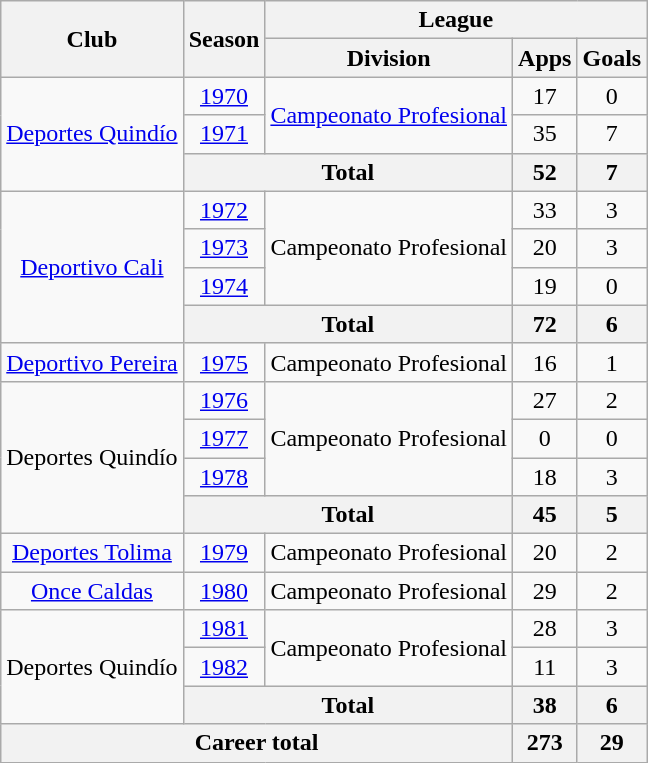<table class="wikitable" style="text-align:center">
<tr>
<th rowspan="2">Club</th>
<th rowspan="2">Season</th>
<th colspan="3">League</th>
</tr>
<tr>
<th>Division</th>
<th>Apps</th>
<th>Goals</th>
</tr>
<tr>
<td rowspan="3"><a href='#'>Deportes Quindío</a></td>
<td><a href='#'>1970</a></td>
<td rowspan="2"><a href='#'>Campeonato Profesional</a></td>
<td>17</td>
<td>0</td>
</tr>
<tr>
<td><a href='#'>1971</a></td>
<td>35</td>
<td>7</td>
</tr>
<tr>
<th colspan="2">Total</th>
<th>52</th>
<th>7</th>
</tr>
<tr>
<td rowspan="4"><a href='#'>Deportivo Cali</a></td>
<td><a href='#'>1972</a></td>
<td rowspan="3">Campeonato Profesional</td>
<td>33</td>
<td>3</td>
</tr>
<tr>
<td><a href='#'>1973</a></td>
<td>20</td>
<td>3</td>
</tr>
<tr>
<td><a href='#'>1974</a></td>
<td>19</td>
<td>0</td>
</tr>
<tr>
<th colspan="2">Total</th>
<th>72</th>
<th>6</th>
</tr>
<tr>
<td><a href='#'>Deportivo Pereira</a></td>
<td><a href='#'>1975</a></td>
<td>Campeonato Profesional</td>
<td>16</td>
<td>1</td>
</tr>
<tr>
<td rowspan="4">Deportes Quindío</td>
<td><a href='#'>1976</a></td>
<td rowspan="3">Campeonato Profesional</td>
<td>27</td>
<td>2</td>
</tr>
<tr>
<td><a href='#'>1977</a></td>
<td>0</td>
<td>0</td>
</tr>
<tr>
<td><a href='#'>1978</a></td>
<td>18</td>
<td>3</td>
</tr>
<tr>
<th colspan="2">Total</th>
<th>45</th>
<th>5</th>
</tr>
<tr>
<td><a href='#'>Deportes Tolima</a></td>
<td><a href='#'>1979</a></td>
<td>Campeonato Profesional</td>
<td>20</td>
<td>2</td>
</tr>
<tr>
<td><a href='#'>Once Caldas</a></td>
<td><a href='#'>1980</a></td>
<td>Campeonato Profesional</td>
<td>29</td>
<td>2</td>
</tr>
<tr>
<td rowspan="3">Deportes Quindío</td>
<td><a href='#'>1981</a></td>
<td rowspan="2">Campeonato Profesional</td>
<td>28</td>
<td>3</td>
</tr>
<tr>
<td><a href='#'>1982</a></td>
<td>11</td>
<td>3</td>
</tr>
<tr>
<th colspan="2">Total</th>
<th>38</th>
<th>6</th>
</tr>
<tr>
<th colspan="3">Career total</th>
<th>273</th>
<th>29</th>
</tr>
</table>
